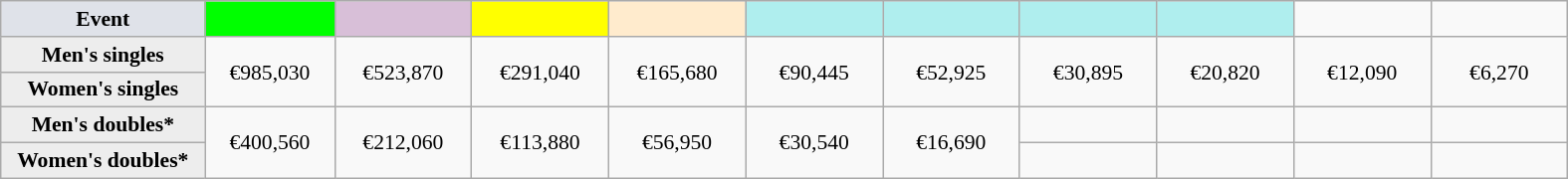<table class="wikitable nowrap" style=font-size:90%;text-align:center>
<tr>
<td style="width:130px; background:#dfe2e9;"><strong>Event</strong></td>
<td style="width:80px; background:lime;"></td>
<td style="width:85px; background:thistle;"></td>
<td style="width:85px; background:#ff0;"></td>
<td style="width:85px; background:#ffebcd;"></td>
<td style="width:85px; background:#afeeee;"></td>
<td style="width:85px; background:#afeeee;"></td>
<td style="width:85px; background:#afeeee;"></td>
<td style="width:85px; background:#afeeee;"></td>
<td width=85></td>
<td width=85></td>
</tr>
<tr>
<th style=background:#ededed>Men's singles</th>
<td rowspan=2>€985,030</td>
<td rowspan=2>€523,870</td>
<td rowspan=2>€291,040</td>
<td rowspan=2>€165,680</td>
<td rowspan=2>€90,445</td>
<td rowspan=2>€52,925</td>
<td rowspan=2>€30,895</td>
<td rowspan=2>€20,820</td>
<td rowspan=2>€12,090</td>
<td rowspan=2>€6,270</td>
</tr>
<tr>
<th style=background:#ededed>Women's singles</th>
</tr>
<tr>
<th style=background:#ededed>Men's doubles*</th>
<td rowspan=2>€400,560</td>
<td rowspan=2>€212,060</td>
<td rowspan=2>€113,880</td>
<td rowspan=2>€56,950</td>
<td rowspan=2>€30,540</td>
<td rowspan=2>€16,690</td>
<td></td>
<td></td>
<td></td>
<td></td>
</tr>
<tr>
<th style=background:#ededed>Women's doubles*</th>
<td></td>
<td></td>
<td></td>
<td></td>
</tr>
</table>
